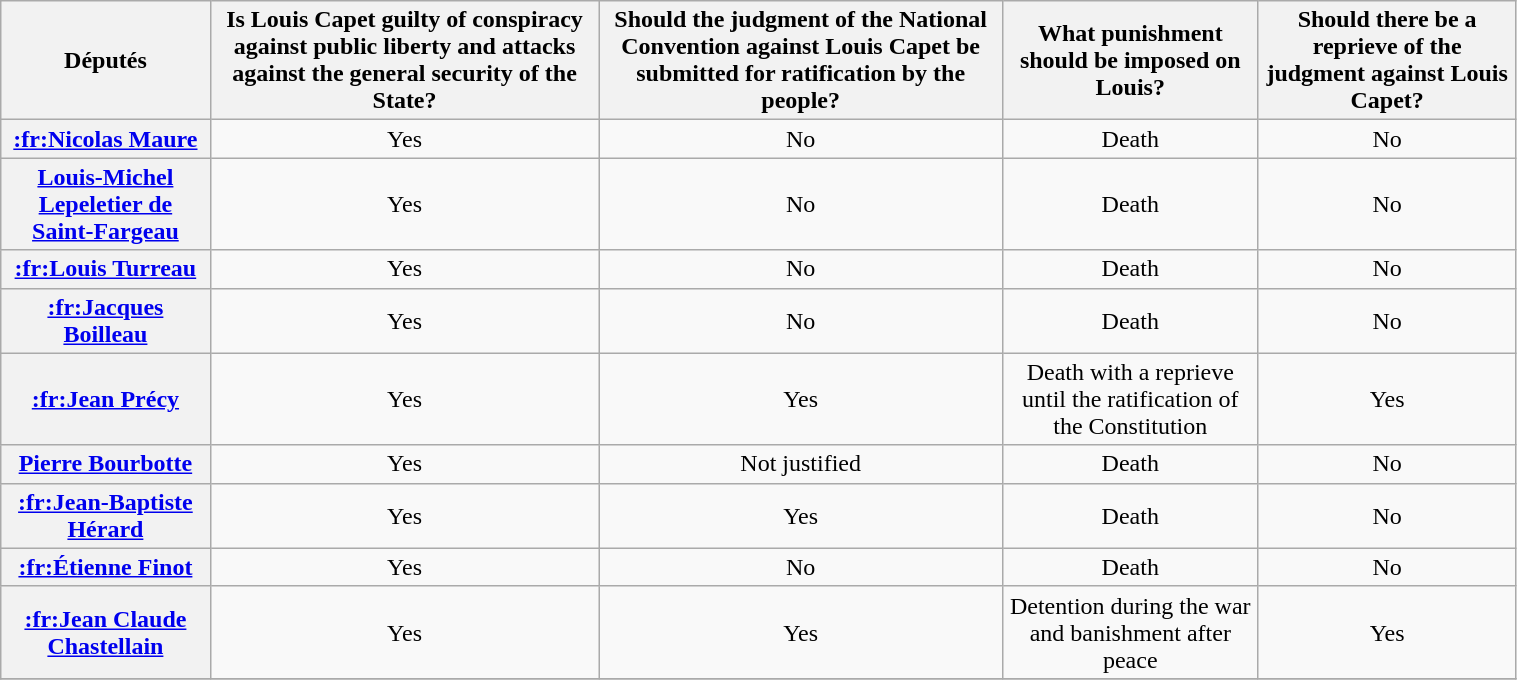<table class="wikitable sortable" style="text-align:center; width:80%;">
<tr>
<th scope=col>Députés</th>
<th scope=col>Is Louis Capet guilty of conspiracy against public liberty and attacks against the general security of the State?</th>
<th scope=col>Should the judgment of the National Convention against Louis Capet be submitted for ratification by the people?</th>
<th scope=col>What punishment should be imposed on Louis?</th>
<th scope=col>Should there be a reprieve of the judgment against Louis Capet?</th>
</tr>
<tr>
<th scope=row><a href='#'>:fr:Nicolas Maure</a></th>
<td>Yes</td>
<td>No</td>
<td>Death</td>
<td>No</td>
</tr>
<tr>
<th scope=row><a href='#'>Louis-Michel Lepeletier de Saint-Fargeau</a></th>
<td>Yes</td>
<td>No</td>
<td>Death</td>
<td>No</td>
</tr>
<tr>
<th scope=row><a href='#'>:fr:Louis Turreau</a></th>
<td>Yes</td>
<td>No</td>
<td>Death</td>
<td>No</td>
</tr>
<tr>
<th scope=row><a href='#'>:fr:Jacques Boilleau</a></th>
<td>Yes</td>
<td>No</td>
<td>Death</td>
<td>No</td>
</tr>
<tr>
<th scope=row><a href='#'>:fr:Jean Précy</a></th>
<td>Yes</td>
<td>Yes</td>
<td>Death with a reprieve until the ratification of the Constitution</td>
<td>Yes</td>
</tr>
<tr>
<th scope=row><a href='#'>Pierre Bourbotte</a></th>
<td>Yes</td>
<td>Not justified</td>
<td>Death</td>
<td>No</td>
</tr>
<tr>
<th scope=row><a href='#'>:fr:Jean-Baptiste Hérard</a></th>
<td>Yes</td>
<td>Yes</td>
<td>Death</td>
<td>No</td>
</tr>
<tr>
<th scope=row><a href='#'>:fr:Étienne Finot</a></th>
<td>Yes</td>
<td>No</td>
<td>Death</td>
<td>No</td>
</tr>
<tr>
<th scope=row><a href='#'>:fr:Jean Claude Chastellain</a></th>
<td>Yes</td>
<td>Yes</td>
<td>Detention during the war and banishment after peace</td>
<td>Yes</td>
</tr>
<tr>
</tr>
</table>
